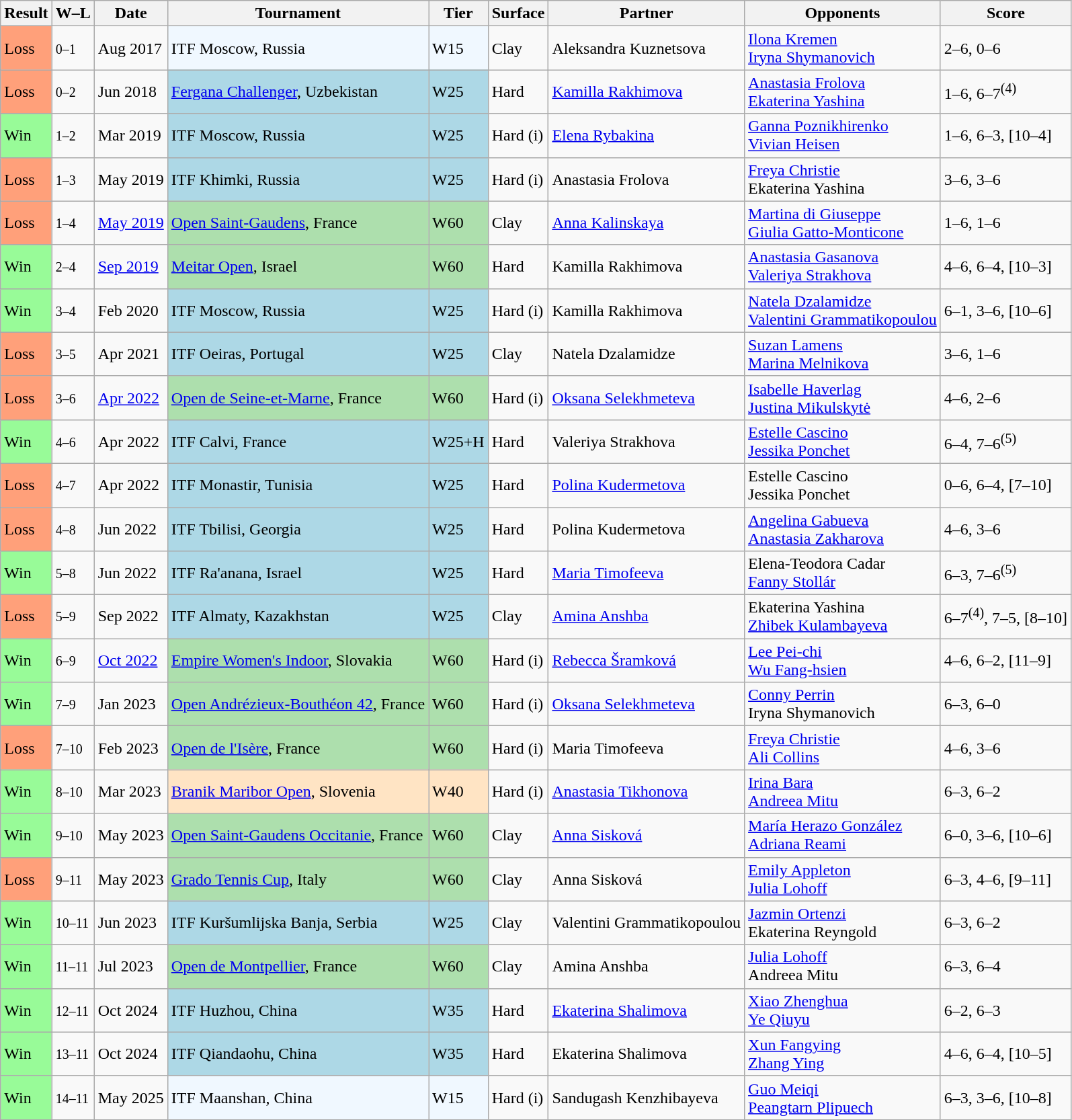<table class="sortable wikitable">
<tr>
<th>Result</th>
<th class="unsortable">W–L</th>
<th>Date</th>
<th>Tournament</th>
<th>Tier</th>
<th>Surface</th>
<th>Partner</th>
<th>Opponents</th>
<th class="unsortable">Score</th>
</tr>
<tr>
<td style="background:#ffa07a;">Loss</td>
<td><small>0–1</small></td>
<td>Aug 2017</td>
<td style="background:#f0f8ff;">ITF Moscow, Russia</td>
<td style="background:#f0f8ff;">W15</td>
<td>Clay</td>
<td> Aleksandra Kuznetsova</td>
<td> <a href='#'>Ilona Kremen</a> <br>  <a href='#'>Iryna Shymanovich</a></td>
<td>2–6, 0–6</td>
</tr>
<tr>
<td style="background:#ffa07a;">Loss</td>
<td><small>0–2</small></td>
<td>Jun 2018</td>
<td style="background:lightblue;"><a href='#'>Fergana Challenger</a>, Uzbekistan</td>
<td style="background:lightblue;">W25</td>
<td>Hard</td>
<td> <a href='#'>Kamilla Rakhimova</a></td>
<td> <a href='#'>Anastasia Frolova</a> <br>  <a href='#'>Ekaterina Yashina</a></td>
<td>1–6, 6–7<sup>(4)</sup></td>
</tr>
<tr>
<td style="background:#98fb98;">Win</td>
<td><small>1–2</small></td>
<td>Mar 2019</td>
<td style="background:lightblue;">ITF Moscow, Russia</td>
<td style="background:lightblue;">W25</td>
<td>Hard (i)</td>
<td> <a href='#'>Elena Rybakina</a></td>
<td> <a href='#'>Ganna Poznikhirenko</a> <br>  <a href='#'>Vivian Heisen</a></td>
<td>1–6, 6–3, [10–4]</td>
</tr>
<tr>
<td style="background:#ffa07a;">Loss</td>
<td><small>1–3</small></td>
<td>May 2019</td>
<td style="background:lightblue;">ITF Khimki, Russia</td>
<td style="background:lightblue;">W25</td>
<td>Hard (i)</td>
<td> Anastasia Frolova</td>
<td> <a href='#'>Freya Christie</a> <br>  Ekaterina Yashina</td>
<td>3–6, 3–6</td>
</tr>
<tr>
<td style="background:#ffa07a;">Loss</td>
<td><small>1–4</small></td>
<td><a href='#'>May 2019</a></td>
<td style="background:#addfad;"><a href='#'>Open Saint-Gaudens</a>, France</td>
<td style="background:#addfad;">W60</td>
<td>Clay</td>
<td> <a href='#'>Anna Kalinskaya</a></td>
<td> <a href='#'>Martina di Giuseppe</a> <br>  <a href='#'>Giulia Gatto-Monticone</a></td>
<td>1–6, 1–6</td>
</tr>
<tr>
<td style="background:#98FB98;">Win</td>
<td><small>2–4</small></td>
<td><a href='#'>Sep 2019</a></td>
<td style="background:#addfad;"><a href='#'>Meitar Open</a>, Israel</td>
<td style="background:#addfad;">W60</td>
<td>Hard</td>
<td> Kamilla Rakhimova</td>
<td> <a href='#'>Anastasia Gasanova</a> <br>  <a href='#'>Valeriya Strakhova</a></td>
<td>4–6, 6–4, [10–3]</td>
</tr>
<tr>
<td style="background:#98fb98;">Win</td>
<td><small>3–4</small></td>
<td>Feb 2020</td>
<td style="background:lightblue;">ITF Moscow, Russia</td>
<td style="background:lightblue;">W25</td>
<td>Hard (i)</td>
<td> Kamilla Rakhimova</td>
<td> <a href='#'>Natela Dzalamidze</a> <br>  <a href='#'>Valentini Grammatikopoulou</a></td>
<td>6–1, 3–6, [10–6]</td>
</tr>
<tr>
<td style="background:#ffa07a;">Loss</td>
<td><small>3–5</small></td>
<td>Apr 2021</td>
<td style="background:lightblue;">ITF Oeiras, Portugal</td>
<td style="background:lightblue;">W25</td>
<td>Clay</td>
<td> Natela Dzalamidze</td>
<td> <a href='#'>Suzan Lamens</a> <br>  <a href='#'>Marina Melnikova</a></td>
<td>3–6, 1–6</td>
</tr>
<tr>
<td style="background:#ffa07a;">Loss</td>
<td><small>3–6</small></td>
<td><a href='#'>Apr 2022</a></td>
<td style="background:#addfad;"><a href='#'>Open de Seine-et-Marne</a>, France</td>
<td style="background:#addfad;">W60</td>
<td>Hard (i)</td>
<td> <a href='#'>Oksana Selekhmeteva</a></td>
<td> <a href='#'>Isabelle Haverlag</a> <br>  <a href='#'>Justina Mikulskytė</a></td>
<td>4–6, 2–6</td>
</tr>
<tr>
<td style="background:#98FB98;">Win</td>
<td><small>4–6</small></td>
<td>Apr 2022</td>
<td style="background:lightblue;">ITF Calvi, France</td>
<td style="background:lightblue;">W25+H</td>
<td>Hard</td>
<td> Valeriya Strakhova</td>
<td> <a href='#'>Estelle Cascino</a> <br>  <a href='#'>Jessika Ponchet</a></td>
<td>6–4, 7–6<sup>(5)</sup></td>
</tr>
<tr>
<td style="background:#ffa07a;">Loss</td>
<td><small>4–7</small></td>
<td>Apr 2022</td>
<td style="background:lightblue;">ITF Monastir, Tunisia</td>
<td style="background:lightblue;">W25</td>
<td>Hard</td>
<td> <a href='#'>Polina Kudermetova</a></td>
<td> Estelle Cascino <br>  Jessika Ponchet</td>
<td>0–6, 6–4, [7–10]</td>
</tr>
<tr>
<td style="background:#ffa07a;">Loss</td>
<td><small>4–8</small></td>
<td>Jun 2022</td>
<td style="background:lightblue;">ITF Tbilisi, Georgia</td>
<td style="background:lightblue;">W25</td>
<td>Hard</td>
<td> Polina Kudermetova</td>
<td> <a href='#'>Angelina Gabueva</a> <br>  <a href='#'>Anastasia Zakharova</a></td>
<td>4–6, 3–6</td>
</tr>
<tr>
<td style="background:#98FB98;">Win</td>
<td><small>5–8</small></td>
<td>Jun 2022</td>
<td style="background:lightblue;">ITF Ra'anana, Israel</td>
<td style="background:lightblue;">W25</td>
<td>Hard</td>
<td> <a href='#'>Maria Timofeeva</a></td>
<td> Elena-Teodora Cadar <br>  <a href='#'>Fanny Stollár</a></td>
<td>6–3, 7–6<sup>(5)</sup></td>
</tr>
<tr>
<td style="background:#ffa07a;">Loss</td>
<td><small>5–9</small></td>
<td>Sep 2022</td>
<td style="background:lightblue;">ITF Almaty, Kazakhstan</td>
<td style="background:lightblue;">W25</td>
<td>Clay</td>
<td> <a href='#'>Amina Anshba</a></td>
<td> Ekaterina Yashina <br>  <a href='#'>Zhibek Kulambayeva</a></td>
<td>6–7<sup>(4)</sup>, 7–5, [8–10]</td>
</tr>
<tr>
<td style="background:#98FB98;">Win</td>
<td><small>6–9</small></td>
<td><a href='#'>Oct 2022</a></td>
<td style="background:#addfad;"><a href='#'>Empire Women's Indoor</a>, Slovakia</td>
<td style="background:#addfad;">W60</td>
<td>Hard (i)</td>
<td> <a href='#'>Rebecca Šramková</a></td>
<td> <a href='#'>Lee Pei-chi</a> <br>  <a href='#'>Wu Fang-hsien</a></td>
<td>4–6, 6–2, [11–9]</td>
</tr>
<tr>
<td style="background:#98FB98;">Win</td>
<td><small>7–9</small></td>
<td>Jan 2023</td>
<td style="background:#addfad;"><a href='#'>Open Andrézieux-Bouthéon 42</a>, France</td>
<td style="background:#addfad;">W60</td>
<td>Hard (i)</td>
<td> <a href='#'>Oksana Selekhmeteva</a></td>
<td> <a href='#'>Conny Perrin</a> <br>  Iryna Shymanovich</td>
<td>6–3, 6–0</td>
</tr>
<tr>
<td style="background:#ffa07a;">Loss</td>
<td><small>7–10</small></td>
<td>Feb 2023</td>
<td style="background:#addfad;"><a href='#'>Open de l'Isère</a>, France</td>
<td style="background:#addfad;">W60</td>
<td>Hard (i)</td>
<td> Maria Timofeeva</td>
<td> <a href='#'>Freya Christie</a> <br>  <a href='#'>Ali Collins</a></td>
<td>4–6, 3–6</td>
</tr>
<tr>
<td style="background:#98FB98;">Win</td>
<td><small>8–10</small></td>
<td>Mar 2023</td>
<td style="background:#ffe4c4;"><a href='#'>Branik Maribor Open</a>, Slovenia</td>
<td style="background:#ffe4c4;">W40</td>
<td>Hard (i)</td>
<td> <a href='#'>Anastasia Tikhonova</a></td>
<td> <a href='#'>Irina Bara</a> <br>  <a href='#'>Andreea Mitu</a></td>
<td>6–3, 6–2</td>
</tr>
<tr>
<td style="background:#98FB98;">Win</td>
<td><small>9–10</small></td>
<td>May 2023</td>
<td style="background:#addfad;"><a href='#'>Open Saint-Gaudens Occitanie</a>, France</td>
<td style="background:#addfad;">W60</td>
<td>Clay</td>
<td> <a href='#'>Anna Sisková</a></td>
<td> <a href='#'>María Herazo González</a> <br>  <a href='#'>Adriana Reami</a></td>
<td>6–0, 3–6, [10–6]</td>
</tr>
<tr>
<td bgcolor=ffa07a>Loss</td>
<td><small>9–11</small></td>
<td>May 2023</td>
<td style="background:#addfad;"><a href='#'>Grado Tennis Cup</a>, Italy</td>
<td style="background:#addfad;">W60</td>
<td>Clay</td>
<td> Anna Sisková</td>
<td> <a href='#'>Emily Appleton</a> <br>  <a href='#'>Julia Lohoff</a></td>
<td>6–3, 4–6, [9–11]</td>
</tr>
<tr>
<td style="background:#98FB98;">Win</td>
<td><small>10–11</small></td>
<td>Jun 2023</td>
<td style="background:lightblue;">ITF Kuršumlijska Banja, Serbia</td>
<td style="background:lightblue;">W25</td>
<td>Clay</td>
<td> Valentini Grammatikopoulou</td>
<td> <a href='#'>Jazmin Ortenzi</a> <br>  Ekaterina Reyngold</td>
<td>6–3, 6–2</td>
</tr>
<tr>
<td style="background:#98FB98;">Win</td>
<td><small>11–11</small></td>
<td>Jul 2023</td>
<td style="background:#addfad;"><a href='#'>Open de Montpellier</a>, France</td>
<td style="background:#addfad;">W60</td>
<td>Clay</td>
<td> Amina Anshba</td>
<td> <a href='#'>Julia Lohoff</a> <br>  Andreea Mitu</td>
<td>6–3, 6–4</td>
</tr>
<tr>
<td style="background:#98FB98;">Win</td>
<td><small>12–11</small></td>
<td>Oct 2024</td>
<td style="background:lightblue;">ITF Huzhou, China</td>
<td style="background:lightblue;">W35</td>
<td>Hard</td>
<td> <a href='#'>Ekaterina Shalimova</a></td>
<td> <a href='#'>Xiao Zhenghua</a><br> <a href='#'>Ye Qiuyu</a></td>
<td>6–2, 6–3</td>
</tr>
<tr>
<td style="background:#98FB98;">Win</td>
<td><small>13–11</small></td>
<td>Oct 2024</td>
<td style="background:lightblue;">ITF Qiandaohu, China</td>
<td style="background:lightblue;">W35</td>
<td>Hard</td>
<td> Ekaterina Shalimova</td>
<td> <a href='#'>Xun Fangying</a><br> <a href='#'>Zhang Ying</a></td>
<td>4–6, 6–4, [10–5]</td>
</tr>
<tr>
<td style="background:#98FB98;">Win</td>
<td><small>14–11</small></td>
<td>May 2025</td>
<td style="background:#f0f8ff;">ITF Maanshan, China</td>
<td style="background:#f0f8ff;">W15</td>
<td>Hard (i)</td>
<td> Sandugash Kenzhibayeva</td>
<td> <a href='#'>Guo Meiqi</a> <br>  <a href='#'>Peangtarn Plipuech</a></td>
<td>6–3, 3–6, [10–8]</td>
</tr>
</table>
